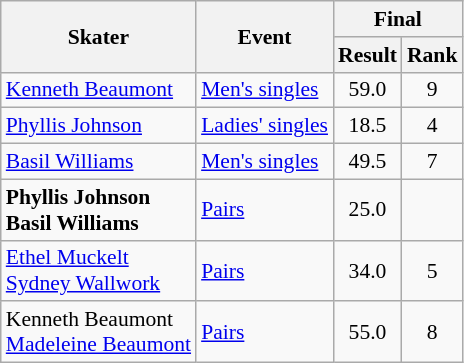<table class=wikitable style="font-size:90%">
<tr>
<th rowspan=2>Skater</th>
<th rowspan=2>Event</th>
<th colspan=2>Final</th>
</tr>
<tr>
<th>Result</th>
<th>Rank</th>
</tr>
<tr>
<td><a href='#'>Kenneth Beaumont</a></td>
<td><a href='#'>Men's singles</a></td>
<td align=center>59.0</td>
<td align=center>9</td>
</tr>
<tr>
<td><a href='#'>Phyllis Johnson</a></td>
<td><a href='#'>Ladies' singles</a></td>
<td align=center>18.5</td>
<td align=center>4</td>
</tr>
<tr>
<td><a href='#'>Basil Williams</a></td>
<td><a href='#'>Men's singles</a></td>
<td align=center>49.5</td>
<td align=center>7</td>
</tr>
<tr>
<td><strong>Phyllis Johnson <br> Basil Williams</strong></td>
<td><a href='#'>Pairs</a></td>
<td align=center>25.0</td>
<td align=center></td>
</tr>
<tr>
<td><a href='#'>Ethel Muckelt</a> <br> <a href='#'>Sydney Wallwork</a></td>
<td><a href='#'>Pairs</a></td>
<td align=center>34.0</td>
<td align=center>5</td>
</tr>
<tr>
<td>Kenneth Beaumont <br> <a href='#'>Madeleine Beaumont</a></td>
<td><a href='#'>Pairs</a></td>
<td align=center>55.0</td>
<td align=center>8</td>
</tr>
</table>
